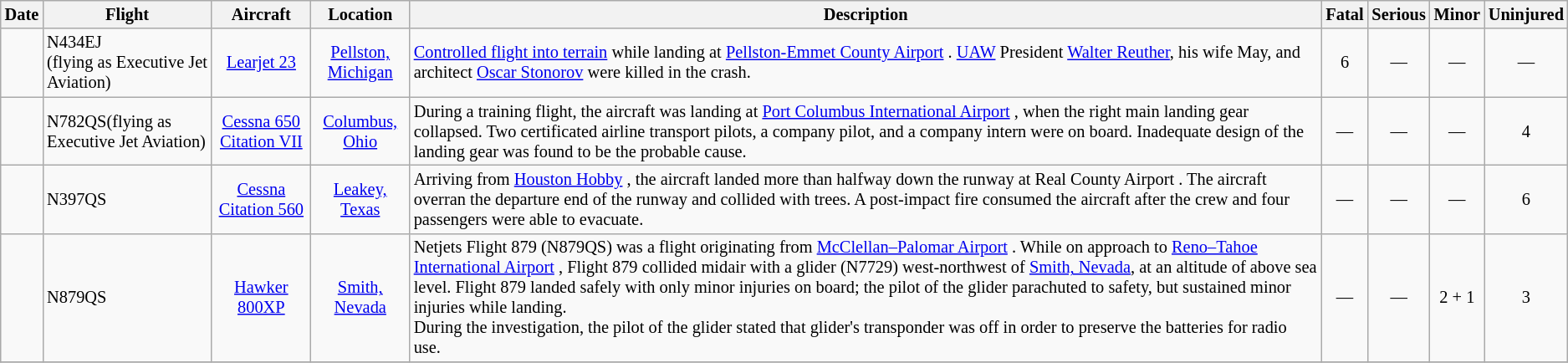<table class="wikitable sortable" style="font-size:85%">
<tr>
<th>Date</th>
<th>Flight</th>
<th>Aircraft</th>
<th>Location</th>
<th class="unsortable">Description</th>
<th>Fatal</th>
<th>Serious</th>
<th>Minor</th>
<th>Uninjured</th>
</tr>
<tr>
<td align=center></td>
<td align=left>N434EJ<br>(flying as Executive Jet Aviation)</td>
<td align=center><a href='#'>Learjet 23</a></td>
<td align=center><a href='#'>Pellston, Michigan</a></td>
<td><a href='#'>Controlled flight into terrain</a> while landing at <a href='#'>Pellston-Emmet County Airport</a> . <a href='#'>UAW</a> President <a href='#'>Walter Reuther</a>, his wife May, and architect <a href='#'>Oscar Stonorov</a> were killed in the crash.</td>
<td align=center>6</td>
<td align=center>—</td>
<td align=center>—</td>
<td align=center>—</td>
</tr>
<tr>
<td align=center></td>
<td align=left>N782QS(flying as Executive Jet Aviation)</td>
<td align=center><a href='#'>Cessna 650 Citation VII</a></td>
<td align=center><a href='#'>Columbus, Ohio</a></td>
<td>During a training flight, the aircraft was landing at <a href='#'>Port Columbus International Airport</a> , when the right main landing gear collapsed. Two certificated airline transport pilots, a company pilot, and a company intern were on board. Inadequate design of the landing gear was found to be the probable cause.</td>
<td align=center>—</td>
<td align=center>—</td>
<td align=center>—</td>
<td align=center>4</td>
</tr>
<tr>
<td align=center></td>
<td align=left>N397QS</td>
<td align=center><a href='#'>Cessna Citation 560</a></td>
<td align=center><a href='#'>Leakey, Texas</a></td>
<td>Arriving from <a href='#'>Houston Hobby</a> , the aircraft landed more than halfway down the runway at Real County Airport . The aircraft overran the departure end of the runway and collided with trees. A post-impact fire consumed the aircraft after the crew and four passengers were able to evacuate.</td>
<td align=center>—</td>
<td align=center>—</td>
<td align=center>—</td>
<td align=center>6</td>
</tr>
<tr>
<td align=center></td>
<td align=left>N879QS</td>
<td align=center><a href='#'>Hawker 800XP</a></td>
<td align=center><a href='#'>Smith, Nevada</a></td>
<td>Netjets Flight 879 (N879QS) was a flight originating from <a href='#'>McClellan–Palomar Airport</a> . While on approach to <a href='#'>Reno–Tahoe International Airport</a> , Flight 879 collided midair with a glider (N7729)  west-northwest of <a href='#'>Smith, Nevada</a>, at an altitude of  above sea level. Flight 879 landed safely with only minor injuries on board; the pilot of the glider parachuted to safety, but sustained minor injuries while landing.<br>During the investigation, the pilot of the glider stated that glider's transponder was off in order to preserve the batteries for radio use.</td>
<td align=center>—</td>
<td align=center>—</td>
<td align=center>2 + 1</td>
<td align=center>3</td>
</tr>
<tr>
</tr>
</table>
